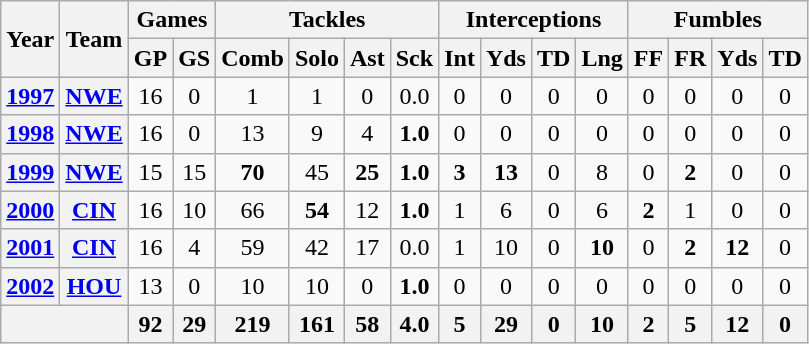<table class="wikitable" style="text-align:center">
<tr>
<th rowspan="2">Year</th>
<th rowspan="2">Team</th>
<th colspan="2">Games</th>
<th colspan="4">Tackles</th>
<th colspan="4">Interceptions</th>
<th colspan="4">Fumbles</th>
</tr>
<tr>
<th>GP</th>
<th>GS</th>
<th>Comb</th>
<th>Solo</th>
<th>Ast</th>
<th>Sck</th>
<th>Int</th>
<th>Yds</th>
<th>TD</th>
<th>Lng</th>
<th>FF</th>
<th>FR</th>
<th>Yds</th>
<th>TD</th>
</tr>
<tr>
<th><a href='#'>1997</a></th>
<th><a href='#'>NWE</a></th>
<td>16</td>
<td>0</td>
<td>1</td>
<td>1</td>
<td>0</td>
<td>0.0</td>
<td>0</td>
<td>0</td>
<td>0</td>
<td>0</td>
<td>0</td>
<td>0</td>
<td>0</td>
<td>0</td>
</tr>
<tr>
<th><a href='#'>1998</a></th>
<th><a href='#'>NWE</a></th>
<td>16</td>
<td>0</td>
<td>13</td>
<td>9</td>
<td>4</td>
<td><strong>1.0</strong></td>
<td>0</td>
<td>0</td>
<td>0</td>
<td>0</td>
<td>0</td>
<td>0</td>
<td>0</td>
<td>0</td>
</tr>
<tr>
<th><a href='#'>1999</a></th>
<th><a href='#'>NWE</a></th>
<td>15</td>
<td>15</td>
<td><strong>70</strong></td>
<td>45</td>
<td><strong>25</strong></td>
<td><strong>1.0</strong></td>
<td><strong>3</strong></td>
<td><strong>13</strong></td>
<td>0</td>
<td>8</td>
<td>0</td>
<td><strong>2</strong></td>
<td>0</td>
<td>0</td>
</tr>
<tr>
<th><a href='#'>2000</a></th>
<th><a href='#'>CIN</a></th>
<td>16</td>
<td>10</td>
<td>66</td>
<td><strong>54</strong></td>
<td>12</td>
<td><strong>1.0</strong></td>
<td>1</td>
<td>6</td>
<td>0</td>
<td>6</td>
<td><strong>2</strong></td>
<td>1</td>
<td>0</td>
<td>0</td>
</tr>
<tr>
<th><a href='#'>2001</a></th>
<th><a href='#'>CIN</a></th>
<td>16</td>
<td>4</td>
<td>59</td>
<td>42</td>
<td>17</td>
<td>0.0</td>
<td>1</td>
<td>10</td>
<td>0</td>
<td><strong>10</strong></td>
<td>0</td>
<td><strong>2</strong></td>
<td><strong>12</strong></td>
<td>0</td>
</tr>
<tr>
<th><a href='#'>2002</a></th>
<th><a href='#'>HOU</a></th>
<td>13</td>
<td>0</td>
<td>10</td>
<td>10</td>
<td>0</td>
<td><strong>1.0</strong></td>
<td>0</td>
<td>0</td>
<td>0</td>
<td>0</td>
<td>0</td>
<td>0</td>
<td>0</td>
<td>0</td>
</tr>
<tr>
<th colspan="2"></th>
<th>92</th>
<th>29</th>
<th>219</th>
<th>161</th>
<th>58</th>
<th>4.0</th>
<th>5</th>
<th>29</th>
<th>0</th>
<th>10</th>
<th>2</th>
<th>5</th>
<th>12</th>
<th>0</th>
</tr>
</table>
